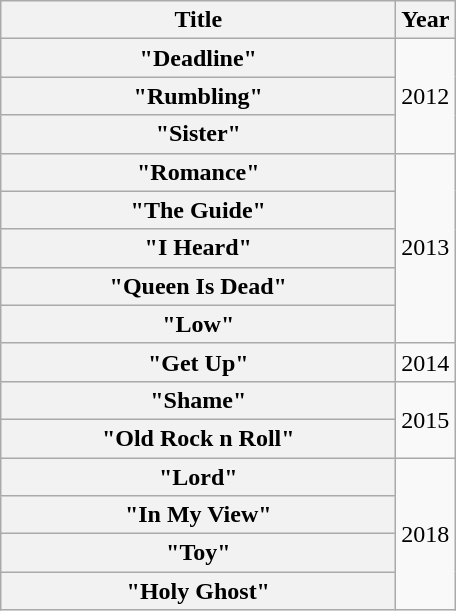<table class="wikitable plainrowheaders" style="text-align:center;">
<tr>
<th scope="col" style="width:16em;">Title</th>
<th scope="col">Year</th>
</tr>
<tr>
<th scope="row">"Deadline"</th>
<td rowspan="3">2012</td>
</tr>
<tr>
<th scope="row">"Rumbling"</th>
</tr>
<tr>
<th scope="row">"Sister"</th>
</tr>
<tr>
<th scope="row">"Romance"</th>
<td rowspan="5">2013</td>
</tr>
<tr>
<th scope="row">"The Guide"</th>
</tr>
<tr>
<th scope="row">"I Heard"</th>
</tr>
<tr>
<th scope="row">"Queen Is Dead"</th>
</tr>
<tr>
<th scope="row">"Low"</th>
</tr>
<tr>
<th scope="row">"Get Up"</th>
<td>2014</td>
</tr>
<tr>
<th scope="row">"Shame"</th>
<td rowspan="2">2015</td>
</tr>
<tr>
<th scope="row">"Old Rock n Roll"</th>
</tr>
<tr>
<th scope="row">"Lord"</th>
<td rowspan="4">2018</td>
</tr>
<tr>
<th scope="row">"In My View"</th>
</tr>
<tr>
<th scope="row">"Toy"</th>
</tr>
<tr>
<th scope="row">"Holy Ghost"</th>
</tr>
</table>
